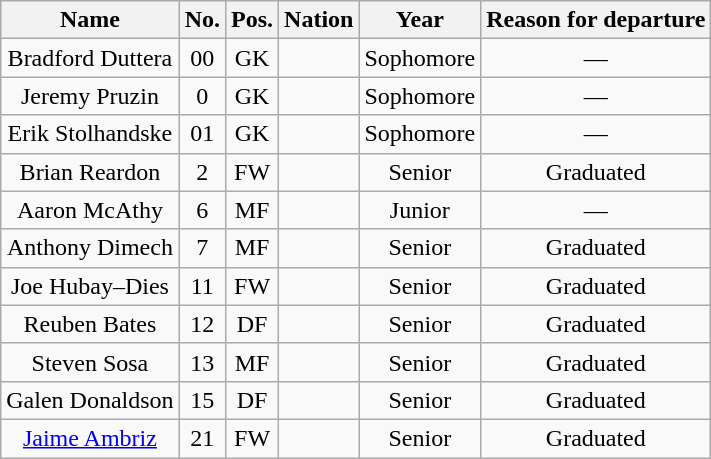<table class="wikitable sortable" style="text-align: center;">
<tr>
<th>Name</th>
<th>No.</th>
<th>Pos.</th>
<th>Nation</th>
<th>Year</th>
<th class="unsortable">Reason for departure</th>
</tr>
<tr>
<td>Bradford Duttera</td>
<td>00</td>
<td>GK</td>
<td></td>
<td>Sophomore</td>
<td>—</td>
</tr>
<tr>
<td>Jeremy Pruzin</td>
<td>0</td>
<td>GK</td>
<td></td>
<td>Sophomore</td>
<td>—</td>
</tr>
<tr>
<td>Erik Stolhandske</td>
<td>01</td>
<td>GK</td>
<td></td>
<td>Sophomore</td>
<td>—</td>
</tr>
<tr>
<td>Brian Reardon</td>
<td>2</td>
<td>FW</td>
<td></td>
<td>Senior</td>
<td>Graduated</td>
</tr>
<tr>
<td>Aaron McAthy</td>
<td>6</td>
<td>MF</td>
<td></td>
<td>Junior</td>
<td>—</td>
</tr>
<tr>
<td>Anthony Dimech</td>
<td>7</td>
<td>MF</td>
<td></td>
<td>Senior</td>
<td>Graduated</td>
</tr>
<tr>
<td>Joe Hubay–Dies</td>
<td>11</td>
<td>FW</td>
<td></td>
<td>Senior</td>
<td>Graduated</td>
</tr>
<tr>
<td>Reuben Bates</td>
<td>12</td>
<td>DF</td>
<td></td>
<td>Senior</td>
<td>Graduated</td>
</tr>
<tr>
<td>Steven Sosa</td>
<td>13</td>
<td>MF</td>
<td></td>
<td>Senior</td>
<td>Graduated</td>
</tr>
<tr>
<td>Galen Donaldson</td>
<td>15</td>
<td>DF</td>
<td></td>
<td>Senior</td>
<td>Graduated</td>
</tr>
<tr>
<td><a href='#'>Jaime Ambriz</a></td>
<td>21</td>
<td>FW</td>
<td></td>
<td>Senior</td>
<td>Graduated</td>
</tr>
</table>
